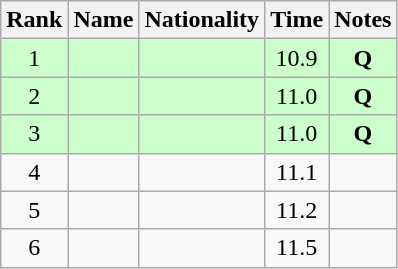<table class="wikitable sortable" style="text-align:center">
<tr>
<th>Rank</th>
<th>Name</th>
<th>Nationality</th>
<th>Time</th>
<th>Notes</th>
</tr>
<tr bgcolor=ccffcc>
<td>1</td>
<td align=left></td>
<td align=left></td>
<td>10.9</td>
<td><strong>Q</strong></td>
</tr>
<tr bgcolor=ccffcc>
<td>2</td>
<td align=left></td>
<td align=left></td>
<td>11.0</td>
<td><strong>Q</strong></td>
</tr>
<tr bgcolor=ccffcc>
<td>3</td>
<td align=left></td>
<td align=left></td>
<td>11.0</td>
<td><strong>Q</strong></td>
</tr>
<tr>
<td>4</td>
<td align=left></td>
<td align=left></td>
<td>11.1</td>
<td></td>
</tr>
<tr>
<td>5</td>
<td align=left></td>
<td align=left></td>
<td>11.2</td>
<td></td>
</tr>
<tr>
<td>6</td>
<td align=left></td>
<td align=left></td>
<td>11.5</td>
<td></td>
</tr>
</table>
